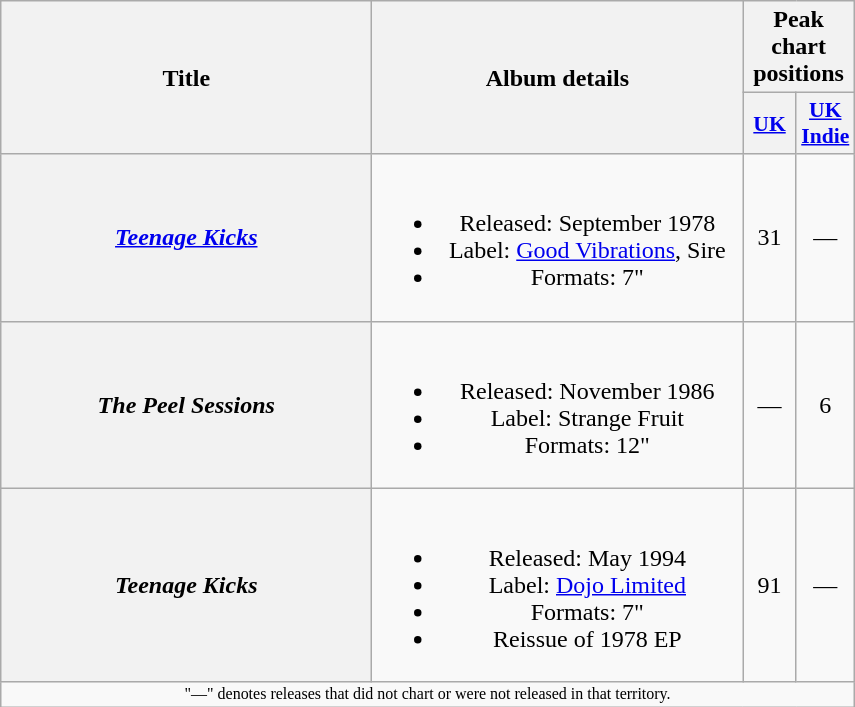<table class="wikitable plainrowheaders" style="text-align:center;">
<tr>
<th rowspan="2" scope="col" style="width:15em;">Title</th>
<th rowspan="2" scope="col" style="width:15em;">Album details</th>
<th colspan="2">Peak chart positions</th>
</tr>
<tr>
<th scope="col" style="width:2em;font-size:90%;"><a href='#'>UK</a><br></th>
<th scope="col" style="width:2em;font-size:90%;"><a href='#'>UK Indie</a><br></th>
</tr>
<tr>
<th scope="row"><em><a href='#'>Teenage Kicks</a></em></th>
<td><br><ul><li>Released: September 1978</li><li>Label: <a href='#'>Good Vibrations</a>, Sire</li><li>Formats: 7"</li></ul></td>
<td>31</td>
<td>—</td>
</tr>
<tr>
<th scope="row"><em>The Peel Sessions</em></th>
<td><br><ul><li>Released: November 1986</li><li>Label: Strange Fruit</li><li>Formats: 12"</li></ul></td>
<td>—</td>
<td>6</td>
</tr>
<tr>
<th scope="row"><em>Teenage Kicks</em></th>
<td><br><ul><li>Released: May 1994</li><li>Label: <a href='#'>Dojo Limited</a></li><li>Formats: 7"</li><li>Reissue of 1978 EP</li></ul></td>
<td>91</td>
<td>—</td>
</tr>
<tr>
<td colspan="4" style="font-size:8pt">"—" denotes releases that did not chart or were not released in that territory.</td>
</tr>
</table>
